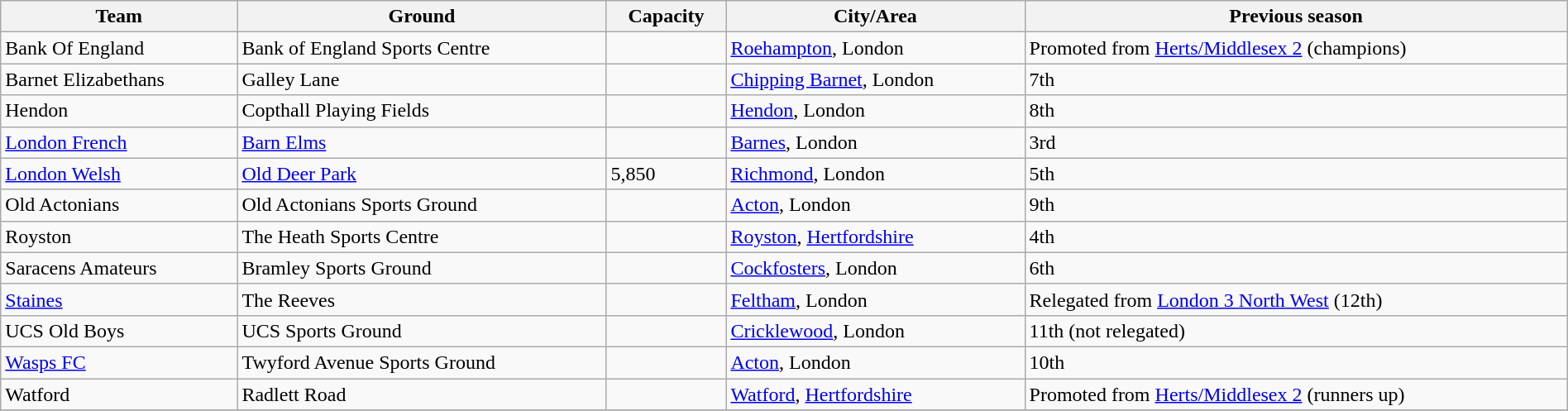<table class="wikitable sortable" width=100%>
<tr>
<th>Team</th>
<th>Ground</th>
<th>Capacity</th>
<th>City/Area</th>
<th>Previous season</th>
</tr>
<tr>
<td>Bank Of England</td>
<td>Bank of England Sports Centre</td>
<td></td>
<td><a href='#'>Roehampton</a>, London</td>
<td>Promoted from <a href='#'>Herts/Middlesex 2</a> (champions)</td>
</tr>
<tr>
<td>Barnet Elizabethans</td>
<td>Galley Lane</td>
<td></td>
<td><a href='#'>Chipping Barnet</a>, London</td>
<td>7th</td>
</tr>
<tr>
<td>Hendon</td>
<td>Copthall Playing Fields</td>
<td></td>
<td><a href='#'>Hendon</a>, London</td>
<td>8th</td>
</tr>
<tr>
<td><a href='#'>London French</a></td>
<td><a href='#'>Barn Elms</a></td>
<td></td>
<td><a href='#'>Barnes</a>, London</td>
<td>3rd</td>
</tr>
<tr>
<td><a href='#'>London Welsh</a></td>
<td><a href='#'>Old Deer Park</a></td>
<td>5,850</td>
<td><a href='#'>Richmond</a>, London</td>
<td>5th</td>
</tr>
<tr>
<td>Old Actonians</td>
<td>Old Actonians Sports Ground</td>
<td></td>
<td><a href='#'>Acton</a>, London</td>
<td>9th</td>
</tr>
<tr>
<td>Royston</td>
<td>The Heath Sports Centre</td>
<td></td>
<td><a href='#'>Royston</a>, <a href='#'>Hertfordshire</a></td>
<td>4th</td>
</tr>
<tr>
<td>Saracens Amateurs</td>
<td>Bramley Sports Ground</td>
<td></td>
<td><a href='#'>Cockfosters</a>, London</td>
<td>6th</td>
</tr>
<tr>
<td><a href='#'>Staines</a></td>
<td>The Reeves</td>
<td></td>
<td><a href='#'>Feltham</a>, London</td>
<td>Relegated from <a href='#'>London 3 North West</a> (12th)</td>
</tr>
<tr>
<td>UCS Old Boys</td>
<td>UCS Sports Ground</td>
<td></td>
<td><a href='#'>Cricklewood</a>, London</td>
<td>11th (not relegated)</td>
</tr>
<tr>
<td><a href='#'>Wasps FC</a></td>
<td>Twyford Avenue Sports Ground</td>
<td></td>
<td><a href='#'>Acton</a>, London</td>
<td>10th</td>
</tr>
<tr>
<td>Watford</td>
<td>Radlett Road</td>
<td></td>
<td><a href='#'>Watford</a>, <a href='#'>Hertfordshire</a></td>
<td>Promoted from <a href='#'>Herts/Middlesex 2</a> (runners up)</td>
</tr>
<tr>
</tr>
</table>
